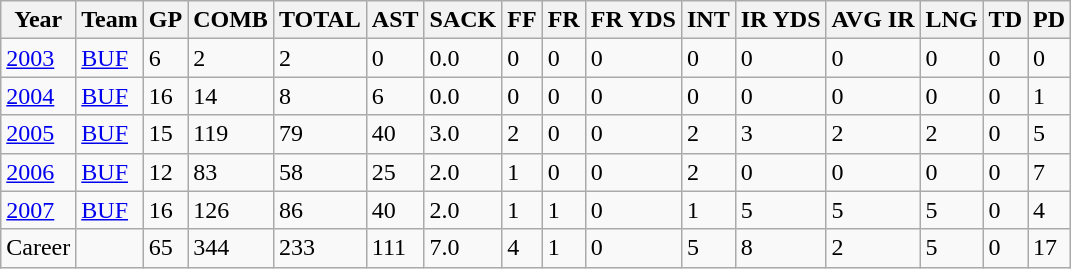<table class="wikitable">
<tr>
<th>Year</th>
<th>Team</th>
<th>GP</th>
<th>COMB</th>
<th>TOTAL</th>
<th>AST</th>
<th>SACK</th>
<th>FF</th>
<th>FR</th>
<th>FR YDS</th>
<th>INT</th>
<th>IR YDS</th>
<th>AVG IR</th>
<th>LNG</th>
<th>TD</th>
<th>PD</th>
</tr>
<tr>
<td><a href='#'>2003</a></td>
<td><a href='#'>BUF</a></td>
<td>6</td>
<td>2</td>
<td>2</td>
<td>0</td>
<td>0.0</td>
<td>0</td>
<td>0</td>
<td>0</td>
<td>0</td>
<td>0</td>
<td>0</td>
<td>0</td>
<td>0</td>
<td>0</td>
</tr>
<tr>
<td><a href='#'>2004</a></td>
<td><a href='#'>BUF</a></td>
<td>16</td>
<td>14</td>
<td>8</td>
<td>6</td>
<td>0.0</td>
<td>0</td>
<td>0</td>
<td>0</td>
<td>0</td>
<td>0</td>
<td>0</td>
<td>0</td>
<td>0</td>
<td>1</td>
</tr>
<tr>
<td><a href='#'>2005</a></td>
<td><a href='#'>BUF</a></td>
<td>15</td>
<td>119</td>
<td>79</td>
<td>40</td>
<td>3.0</td>
<td>2</td>
<td>0</td>
<td>0</td>
<td>2</td>
<td>3</td>
<td>2</td>
<td>2</td>
<td>0</td>
<td>5</td>
</tr>
<tr>
<td><a href='#'>2006</a></td>
<td><a href='#'>BUF</a></td>
<td>12</td>
<td>83</td>
<td>58</td>
<td>25</td>
<td>2.0</td>
<td>1</td>
<td>0</td>
<td>0</td>
<td>2</td>
<td>0</td>
<td>0</td>
<td>0</td>
<td>0</td>
<td>7</td>
</tr>
<tr>
<td><a href='#'>2007</a></td>
<td><a href='#'>BUF</a></td>
<td>16</td>
<td>126</td>
<td>86</td>
<td>40</td>
<td>2.0</td>
<td>1</td>
<td>1</td>
<td>0</td>
<td>1</td>
<td>5</td>
<td>5</td>
<td>5</td>
<td>0</td>
<td>4</td>
</tr>
<tr>
<td>Career</td>
<td></td>
<td>65</td>
<td>344</td>
<td>233</td>
<td>111</td>
<td>7.0</td>
<td>4</td>
<td>1</td>
<td>0</td>
<td>5</td>
<td>8</td>
<td>2</td>
<td>5</td>
<td>0</td>
<td>17</td>
</tr>
</table>
